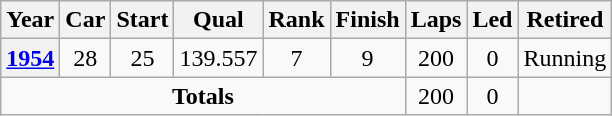<table class="wikitable" style="text-align:center">
<tr>
<th>Year</th>
<th>Car</th>
<th>Start</th>
<th>Qual</th>
<th>Rank</th>
<th>Finish</th>
<th>Laps</th>
<th>Led</th>
<th>Retired</th>
</tr>
<tr>
<th><a href='#'>1954</a></th>
<td>28</td>
<td>25</td>
<td>139.557</td>
<td>7</td>
<td>9</td>
<td>200</td>
<td>0</td>
<td>Running</td>
</tr>
<tr>
<td colspan=6><strong>Totals</strong></td>
<td>200</td>
<td>0</td>
<td></td>
</tr>
</table>
